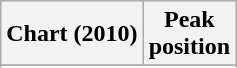<table class="wikitable sortable plainrowheaders" style="text-align:center">
<tr>
<th scope="col">Chart (2010)</th>
<th scope="col">Peak<br>position</th>
</tr>
<tr>
</tr>
<tr>
</tr>
<tr>
</tr>
<tr>
</tr>
</table>
